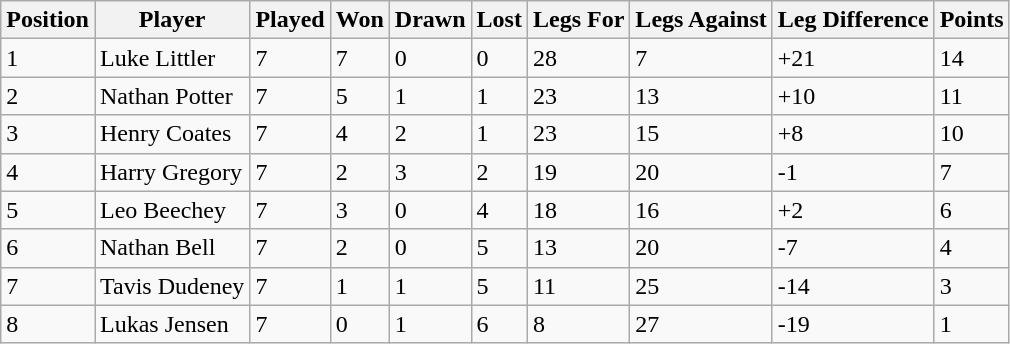<table class="wikitable">
<tr>
<th>Position</th>
<th>Player</th>
<th>Played</th>
<th>Won</th>
<th>Drawn</th>
<th>Lost</th>
<th>Legs For</th>
<th>Legs Against</th>
<th>Leg Difference</th>
<th>Points</th>
</tr>
<tr>
<td>1</td>
<td>Luke Littler </td>
<td>7</td>
<td>7</td>
<td>0</td>
<td>0</td>
<td>28</td>
<td>7</td>
<td>+21</td>
<td>14</td>
</tr>
<tr>
<td>2</td>
<td>Nathan Potter </td>
<td>7</td>
<td>5</td>
<td>1</td>
<td>1</td>
<td>23</td>
<td>13</td>
<td>+10</td>
<td>11</td>
</tr>
<tr>
<td>3</td>
<td>Henry Coates </td>
<td>7</td>
<td>4</td>
<td>2</td>
<td>1</td>
<td>23</td>
<td>15</td>
<td>+8</td>
<td>10</td>
</tr>
<tr>
<td>4</td>
<td>Harry Gregory </td>
<td>7</td>
<td>2</td>
<td>3</td>
<td>2</td>
<td>19</td>
<td>20</td>
<td>-1</td>
<td>7</td>
</tr>
<tr>
<td>5</td>
<td>Leo Beechey </td>
<td>7</td>
<td>3</td>
<td>0</td>
<td>4</td>
<td>18</td>
<td>16</td>
<td>+2</td>
<td>6</td>
</tr>
<tr>
<td>6</td>
<td>Nathan Bell </td>
<td>7</td>
<td>2</td>
<td>0</td>
<td>5</td>
<td>13</td>
<td>20</td>
<td>-7</td>
<td>4</td>
</tr>
<tr>
<td>7</td>
<td>Tavis Dudeney </td>
<td>7</td>
<td>1</td>
<td>1</td>
<td>5</td>
<td>11</td>
<td>25</td>
<td>-14</td>
<td>3</td>
</tr>
<tr>
<td>8</td>
<td>Lukas Jensen </td>
<td>7</td>
<td>0</td>
<td>1</td>
<td>6</td>
<td>8</td>
<td>27</td>
<td>-19</td>
<td>1</td>
</tr>
</table>
